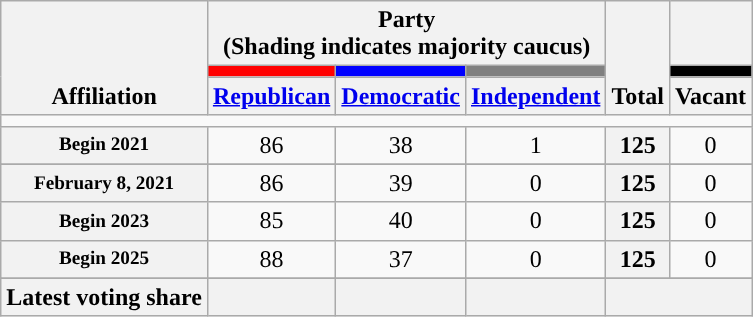<table class=wikitable style="text-align:center">
<tr valign=bottom>
<th rowspan=3>Affiliation</th>
<th colspan=3>Party <div>(Shading indicates majority caucus)</div></th>
<th rowspan=3>Total</th>
<th></th>
</tr>
<tr style="height:5px">
<td style="background: red"></td>
<td style="background: blue"></td>
<td style="background: Gray"></td>
<td style="background: black"></td>
</tr>
<tr>
<th><a href='#'>Republican</a></th>
<th><a href='#'>Democratic</a></th>
<th><a href='#'>Independent</a></th>
<th>Vacant</th>
</tr>
<tr>
<td colspan=6></td>
</tr>
<tr>
<th nowrap style="font-size:80%">Begin 2021</th>
<td>86</td>
<td>38</td>
<td>1</td>
<th>125</th>
<td>0</td>
</tr>
<tr>
</tr>
<tr>
<th nowrap style="font-size:80%">February 8, 2021</th>
<td>86</td>
<td>39</td>
<td>0</td>
<th>125</th>
<td>0</td>
</tr>
<tr>
<th nowrap style="font-size:80%">Begin 2023</th>
<td>85</td>
<td>40</td>
<td>0</td>
<th>125</th>
<td>0</td>
</tr>
<tr>
<th nowrap style="font-size:80%">Begin 2025</th>
<td>88</td>
<td>37</td>
<td>0</td>
<th>125</th>
<td>0</td>
</tr>
<tr>
</tr>
<tr>
<th>Latest voting share</th>
<th></th>
<th></th>
<th></th>
<th colspan=2></th>
</tr>
</table>
